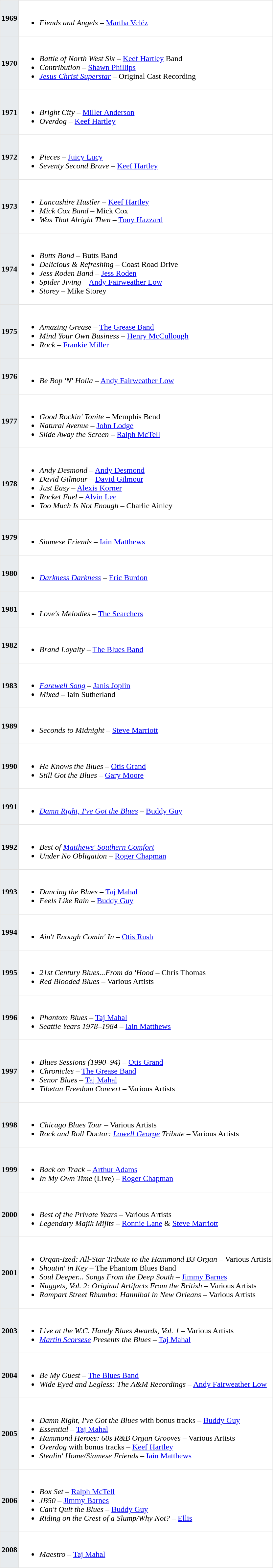<table class="toccolours" border=1 cellpadding=2 cellspacing=0 style="float: width: 375px; margin: 0 0 1em 1em; border-collapse: collapse; border: 1px solid #E2E2E2;">
<tr>
<th style="background:#e7ebee;">1969</th>
<td><br><ul><li><em>Fiends and Angels</em> – <a href='#'>Martha Veléz</a></li></ul></td>
</tr>
<tr>
<th style="background:#e7ebee;">1970</th>
<td><br><ul><li><em>Battle of North West Six</em> – <a href='#'>Keef Hartley</a> Band</li><li><em>Contribution</em> – <a href='#'>Shawn Phillips</a></li><li><em><a href='#'>Jesus Christ Superstar</a></em> – Original Cast Recording</li></ul></td>
</tr>
<tr>
<th style="background:#e7ebee;">1971</th>
<td><br><ul><li><em>Bright City</em> – <a href='#'>Miller Anderson</a></li><li><em>Overdog</em> – <a href='#'>Keef Hartley</a></li></ul></td>
</tr>
<tr>
<th style="background:#e7ebee;">1972</th>
<td><br><ul><li><em>Pieces</em> – <a href='#'>Juicy Lucy</a></li><li><em>Seventy Second Brave</em> – <a href='#'>Keef Hartley</a></li></ul></td>
</tr>
<tr>
<th style="background:#e7ebee;">1973</th>
<td><br><ul><li><em>Lancashire Hustler</em> – <a href='#'>Keef Hartley</a></li><li><em>Mick Cox Band</em> – Mick Cox</li><li><em>Was That Alright Then</em> – <a href='#'>Tony Hazzard</a></li></ul></td>
</tr>
<tr>
<th style="background:#e7ebee;">1974</th>
<td><br><ul><li><em>Butts Band</em> – Butts Band</li><li><em>Delicious & Refreshing</em> – Coast Road Drive</li><li><em>Jess Roden Band</em> – <a href='#'>Jess Roden</a></li><li><em>Spider Jiving</em> – <a href='#'>Andy Fairweather Low</a></li><li><em>Storey</em> – Mike Storey</li></ul></td>
</tr>
<tr>
<th style="background:#e7ebee;">1975</th>
<td><br><ul><li><em>Amazing Grease</em> – <a href='#'>The Grease Band</a></li><li><em>Mind Your Own Business</em> – <a href='#'>Henry McCullough</a></li><li><em>Rock</em> – <a href='#'>Frankie Miller</a></li></ul></td>
</tr>
<tr>
<th style="background:#e7ebee;">1976</th>
<td><br><ul><li><em>Be Bop 'N' Holla</em> – <a href='#'>Andy Fairweather Low</a></li></ul></td>
</tr>
<tr>
<th style="background:#e7ebee;">1977</th>
<td><br><ul><li><em>Good Rockin' Tonite</em> – Memphis Bend</li><li><em>Natural Avenue</em> – <a href='#'>John Lodge</a></li><li><em>Slide Away the Screen</em> – <a href='#'>Ralph McTell</a></li></ul></td>
</tr>
<tr>
<th style="background:#e7ebee;">1978</th>
<td><br><ul><li><em>Andy Desmond</em> – <a href='#'>Andy Desmond</a></li><li><em>David Gilmour</em> – <a href='#'>David Gilmour</a></li><li><em>Just Easy</em> – <a href='#'>Alexis Korner</a></li><li><em>Rocket Fuel</em> – <a href='#'>Alvin Lee</a></li><li><em>Too Much Is Not Enough</em> – Charlie Ainley</li></ul></td>
</tr>
<tr>
<th style="background:#e7ebee;">1979</th>
<td><br><ul><li><em>Siamese Friends</em> – <a href='#'>Iain Matthews</a></li></ul></td>
</tr>
<tr>
<th style="background:#e7ebee;">1980</th>
<td><br><ul><li><em><a href='#'>Darkness Darkness</a></em> – <a href='#'>Eric Burdon</a></li></ul></td>
</tr>
<tr>
<th style="background:#e7ebee;">1981</th>
<td><br><ul><li><em>Love's Melodies</em> – <a href='#'>The Searchers</a></li></ul></td>
</tr>
<tr>
<th style="background:#e7ebee;">1982</th>
<td><br><ul><li><em>Brand Loyalty</em> – <a href='#'>The Blues Band</a></li></ul></td>
</tr>
<tr>
<th style="background:#e7ebee;">1983</th>
<td><br><ul><li><em><a href='#'>Farewell Song</a></em> – <a href='#'>Janis Joplin</a></li><li><em>Mixed</em> – Iain Sutherland</li></ul></td>
</tr>
<tr>
<th style="background:#e7ebee;">1989</th>
<td><br><ul><li><em>Seconds to Midnight</em> – <a href='#'>Steve Marriott</a></li></ul></td>
</tr>
<tr>
<th style="background:#e7ebee;">1990</th>
<td><br><ul><li><em>He Knows the Blues</em> – <a href='#'>Otis Grand</a></li><li><em>Still Got the Blues</em> – <a href='#'>Gary Moore</a></li></ul></td>
</tr>
<tr>
<th style="background:#e7ebee;">1991</th>
<td><br><ul><li><em><a href='#'>Damn Right, I've Got the Blues</a></em> – <a href='#'>Buddy Guy</a></li></ul></td>
</tr>
<tr>
<th style="background:#e7ebee;">1992</th>
<td><br><ul><li><em>Best of <a href='#'>Matthews' Southern Comfort</a></em></li><li><em>Under No Obligation</em> – <a href='#'>Roger Chapman</a></li></ul></td>
</tr>
<tr>
<th style="background:#e7ebee;">1993</th>
<td><br><ul><li><em>Dancing the Blues</em> – <a href='#'>Taj Mahal</a></li><li><em>Feels Like Rain</em> – <a href='#'>Buddy Guy</a></li></ul></td>
</tr>
<tr>
<th style="background:#e7ebee;">1994</th>
<td><br><ul><li><em>Ain't Enough Comin' In</em> – <a href='#'>Otis Rush</a></li></ul></td>
</tr>
<tr>
<th style="background:#e7ebee;">1995</th>
<td><br><ul><li><em>21st Century Blues...From da 'Hood</em> – Chris Thomas</li><li><em>Red Blooded Blues</em> – Various Artists</li></ul></td>
</tr>
<tr>
<th style="background:#e7ebee;">1996</th>
<td><br><ul><li><em>Phantom Blues</em> – <a href='#'>Taj Mahal</a></li><li><em>Seattle Years 1978–1984</em> – <a href='#'>Iain Matthews</a></li></ul></td>
</tr>
<tr>
<th style="background:#e7ebee;">1997</th>
<td><br><ul><li><em>Blues Sessions (1990–94)</em> – <a href='#'>Otis Grand</a></li><li><em>Chronicles</em> – <a href='#'>The Grease Band</a></li><li><em>Senor Blues</em> – <a href='#'>Taj Mahal</a></li><li><em>Tibetan Freedom Concert</em> – Various Artists</li></ul></td>
</tr>
<tr>
<th style="background:#e7ebee;">1998</th>
<td><br><ul><li><em>Chicago Blues Tour</em> – Various Artists</li><li><em>Rock and Roll Doctor: <a href='#'>Lowell George</a> Tribute</em> – Various Artists</li></ul></td>
</tr>
<tr>
<th style="background:#e7ebee;">1999</th>
<td><br><ul><li><em>Back on Track</em> – <a href='#'>Arthur Adams</a></li><li><em>In My Own Time</em> (Live) – <a href='#'>Roger Chapman</a></li></ul></td>
</tr>
<tr>
<th style="background:#e7ebee;">2000</th>
<td><br><ul><li><em>Best of the Private Years</em> – Various Artists</li><li><em>Legendary Majik Mijits</em> – <a href='#'>Ronnie Lane</a> & <a href='#'>Steve Marriott</a></li></ul></td>
</tr>
<tr>
<th style="background:#e7ebee;">2001</th>
<td><br><ul><li><em>Organ-Ized: All-Star Tribute to the Hammond B3 Organ</em> – Various Artists</li><li><em>Shoutin' in Key</em> – The Phantom Blues Band</li><li><em>Soul Deeper... Songs From the Deep South</em> – <a href='#'>Jimmy Barnes</a></li><li><em>Nuggets, Vol. 2: Original Artifacts From the British</em> – Various Artists</li><li><em>Rampart Street Rhumba: Hannibal in New Orleans</em> – Various Artists</li></ul></td>
</tr>
<tr>
<th style="background:#e7ebee;">2003</th>
<td><br><ul><li><em>Live at the W.C. Handy Blues Awards, Vol. 1</em> – Various Artists</li><li><em><a href='#'>Martin Scorsese</a> Presents the Blues</em> – <a href='#'>Taj Mahal</a></li></ul></td>
</tr>
<tr>
<th style="background:#e7ebee;">2004</th>
<td><br><ul><li><em>Be My Guest</em> – <a href='#'>The Blues Band</a></li><li><em>Wide Eyed and Legless: The A&M Recordings</em> – <a href='#'>Andy Fairweather Low</a></li></ul></td>
</tr>
<tr>
<th style="background:#e7ebee;">2005</th>
<td><br><ul><li><em>Damn Right, I've Got the Blues</em> with bonus tracks – <a href='#'>Buddy Guy</a></li><li><em>Essential</em> – <a href='#'>Taj Mahal</a></li><li><em>Hammond Heroes: 60s R&B Organ Grooves</em> – Various Artists</li><li><em>Overdog</em> with bonus tracks – <a href='#'>Keef Hartley</a></li><li><em>Stealin' Home/Siamese Friends</em> – <a href='#'>Iain Matthews</a></li></ul></td>
</tr>
<tr>
<th style="background:#e7ebee;">2006</th>
<td><br><ul><li><em>Box Set</em> – <a href='#'>Ralph McTell</a></li><li><em>JB50</em> – <a href='#'>Jimmy Barnes</a></li><li><em>Can't Quit the Blues</em> – <a href='#'>Buddy Guy</a></li><li><em>Riding on the Crest of a Slump/Why Not?</em> – <a href='#'>Ellis</a></li></ul></td>
</tr>
<tr>
<th style="background:#e7ebee;">2008</th>
<td><br><ul><li><em>Maestro</em> – <a href='#'>Taj Mahal</a></li></ul></td>
</tr>
</table>
